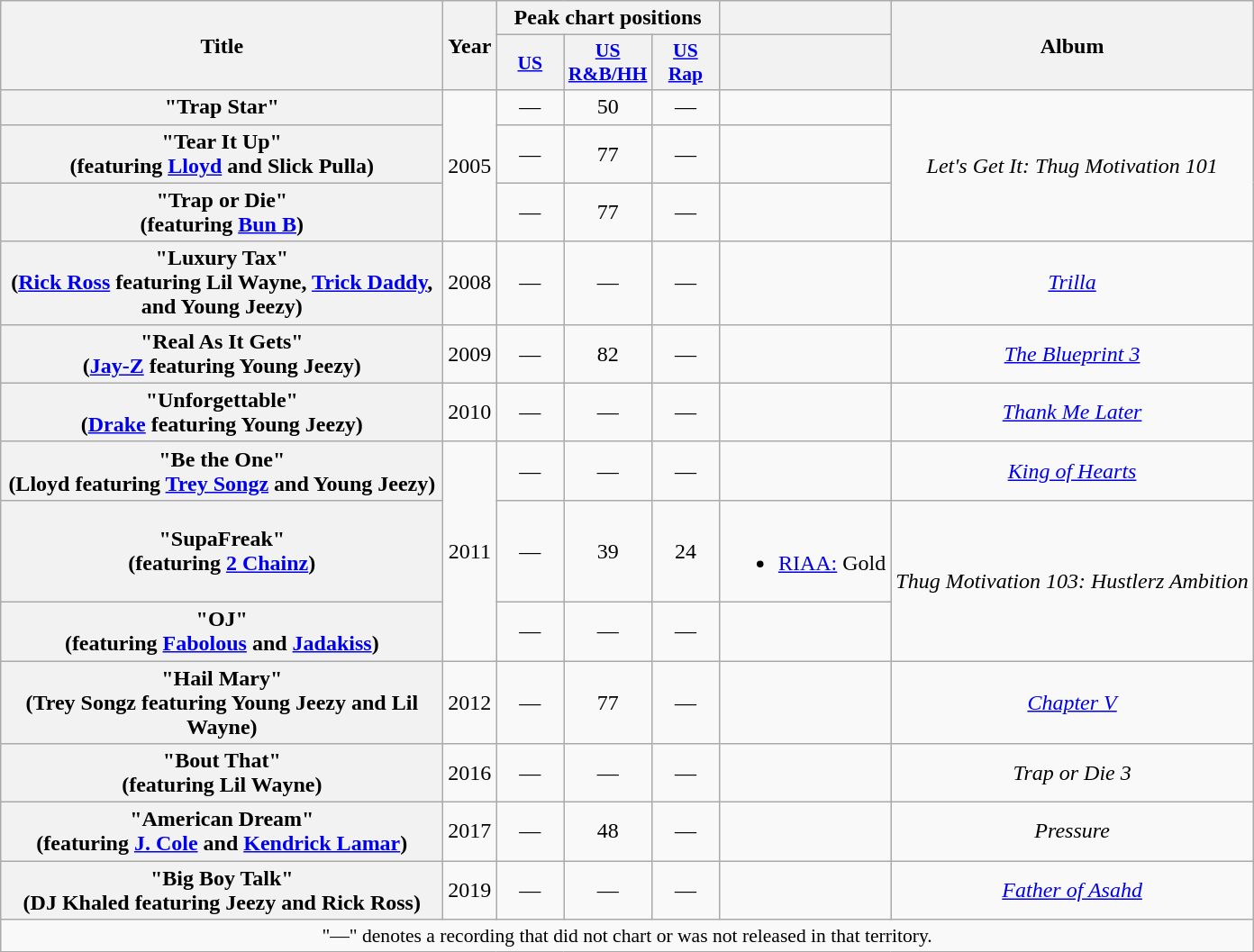<table class="wikitable plainrowheaders" style="text-align:center;">
<tr>
<th scope="col" rowspan="2" style="width:20em;">Title</th>
<th scope="col" rowspan="2">Year</th>
<th scope="col" colspan="3">Peak chart positions</th>
<th></th>
<th scope="col" rowspan="2">Album</th>
</tr>
<tr>
<th style="width:3em; font-size:90%"><a href='#'>US</a></th>
<th style="width:3em; font-size:90%"><a href='#'>US<br>R&B/HH</a></th>
<th style="width:3em; font-size:90%"><a href='#'>US<br>Rap</a></th>
<th></th>
</tr>
<tr>
<th scope="row">"Trap Star"</th>
<td rowspan="3">2005</td>
<td>—</td>
<td>50</td>
<td>—</td>
<td></td>
<td rowspan="3"><em>Let's Get It: Thug Motivation 101</em></td>
</tr>
<tr>
<th scope="row">"Tear It Up"<br><span>(featuring <a href='#'>Lloyd</a> and Slick Pulla)</span></th>
<td>—</td>
<td>77</td>
<td>—</td>
<td></td>
</tr>
<tr>
<th scope="row">"Trap or Die"<br><span>(featuring <a href='#'>Bun B</a>)</span></th>
<td>—</td>
<td>77</td>
<td>—</td>
<td></td>
</tr>
<tr>
<th scope="row">"Luxury Tax"<br><span>(<a href='#'>Rick Ross</a> featuring Lil Wayne, <a href='#'>Trick Daddy</a>, and Young Jeezy)</span></th>
<td>2008</td>
<td>—</td>
<td>—</td>
<td>—</td>
<td></td>
<td><em><a href='#'>Trilla</a></em></td>
</tr>
<tr>
<th scope="row">"Real As It Gets"<br><span>(<a href='#'>Jay-Z</a> featuring Young Jeezy)</span></th>
<td>2009</td>
<td>—</td>
<td>82</td>
<td>—</td>
<td></td>
<td><em><a href='#'>The Blueprint 3</a></em></td>
</tr>
<tr>
<th scope="row">"Unforgettable"<br><span>(<a href='#'>Drake</a> featuring Young Jeezy)</span></th>
<td>2010</td>
<td>—</td>
<td>—</td>
<td>—</td>
<td></td>
<td><em><a href='#'>Thank Me Later</a></em></td>
</tr>
<tr>
<th scope="row">"Be the One"<br><span>(Lloyd featuring <a href='#'>Trey Songz</a> and Young Jeezy)</span></th>
<td rowspan="3">2011</td>
<td>—</td>
<td>—</td>
<td>—</td>
<td></td>
<td><em><a href='#'>King of Hearts</a></em></td>
</tr>
<tr>
<th scope="row">"SupaFreak"<br><span>(featuring <a href='#'>2 Chainz</a>)</span></th>
<td>—</td>
<td>39</td>
<td>24</td>
<td><br><ul><li><a href='#'>RIAA:</a> Gold</li></ul></td>
<td rowspan="2"><em>Thug Motivation 103: Hustlerz Ambition</em></td>
</tr>
<tr>
<th scope="row">"OJ"<br><span>(featuring <a href='#'>Fabolous</a> and <a href='#'>Jadakiss</a>)</span></th>
<td>—</td>
<td>—</td>
<td>—</td>
<td></td>
</tr>
<tr>
<th scope="row">"Hail Mary"<br><span>(Trey Songz featuring Young Jeezy and Lil Wayne)</span></th>
<td>2012</td>
<td>—</td>
<td>77</td>
<td>—</td>
<td></td>
<td><em><a href='#'>Chapter V</a></em></td>
</tr>
<tr>
<th scope="row">"Bout That"<br><span>(featuring Lil Wayne)</span></th>
<td>2016</td>
<td>—</td>
<td>—</td>
<td>—</td>
<td></td>
<td><em>Trap or Die 3</em></td>
</tr>
<tr>
<th scope="row">"American Dream"<br><span>(featuring <a href='#'>J. Cole</a> and <a href='#'>Kendrick Lamar</a>)</span></th>
<td>2017</td>
<td>—</td>
<td>48</td>
<td>—</td>
<td></td>
<td><em>Pressure</em></td>
</tr>
<tr>
<th scope="row">"Big Boy Talk"<br><span>(DJ Khaled featuring Jeezy and Rick Ross)</span></th>
<td>2019</td>
<td>—</td>
<td>—</td>
<td>—</td>
<td></td>
<td><em><a href='#'>Father of Asahd</a></em></td>
</tr>
<tr>
<td colspan="8" style="font-size:90%">"—" denotes a recording that did not chart or was not released in that territory.</td>
</tr>
</table>
